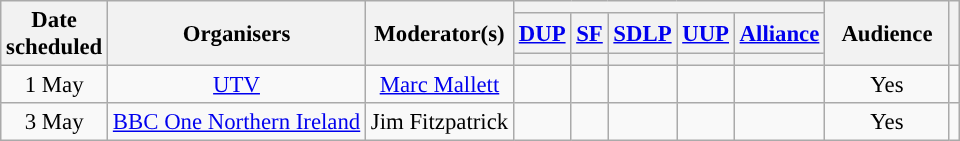<table class="wikitable" style="font-size:95%; text-align:center;">
<tr>
<th rowspan="3">Date <br>scheduled</th>
<th rowspan="3">Organisers</th>
<th rowspan="3">Moderator(s)</th>
<th colspan="5"> </th>
<th rowspan="3" scope="col" style="width:5em;">Audience</th>
<th rowspan="3"></th>
</tr>
<tr>
<th><a href='#'>DUP</a></th>
<th><a href='#'>SF</a></th>
<th><a href='#'>SDLP</a></th>
<th><a href='#'>UUP</a></th>
<th><a href='#'>Alliance</a></th>
</tr>
<tr>
<th style="background:"></th>
<th style="background:"></th>
<th style="background:"></th>
<th style="background:"></th>
<th style="background:"></th>
</tr>
<tr>
<td>1 May</td>
<td><a href='#'>UTV</a></td>
<td><a href='#'>Marc Mallett</a></td>
<td></td>
<td></td>
<td></td>
<td></td>
<td></td>
<td>Yes</td>
<td></td>
</tr>
<tr>
<td>3 May</td>
<td><a href='#'>BBC One Northern Ireland</a></td>
<td>Jim Fitzpatrick</td>
<td></td>
<td></td>
<td></td>
<td></td>
<td></td>
<td>Yes</td>
<td></td>
</tr>
</table>
